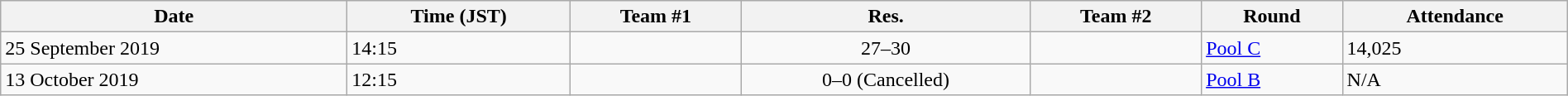<table class="wikitable" style="text-align: left;" width="100%">
<tr>
<th>Date</th>
<th>Time (JST)</th>
<th>Team #1</th>
<th>Res.</th>
<th>Team #2</th>
<th>Round</th>
<th>Attendance</th>
</tr>
<tr>
<td>25 September 2019</td>
<td>14:15</td>
<td></td>
<td style="text-align:center;">27–30</td>
<td></td>
<td><a href='#'>Pool C</a></td>
<td>14,025</td>
</tr>
<tr>
<td>13 October 2019</td>
<td>12:15</td>
<td></td>
<td style="text-align:center;">0–0 (Cancelled)</td>
<td></td>
<td><a href='#'>Pool B</a></td>
<td>N/A</td>
</tr>
</table>
